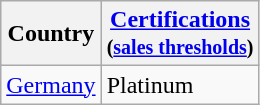<table class="wikitable" border="1">
<tr>
<th>Country</th>
<th><a href='#'>Certifications</a><br><small>(<a href='#'>sales thresholds</a>)</small></th>
</tr>
<tr>
<td><a href='#'>Germany</a></td>
<td>Platinum </td>
</tr>
</table>
